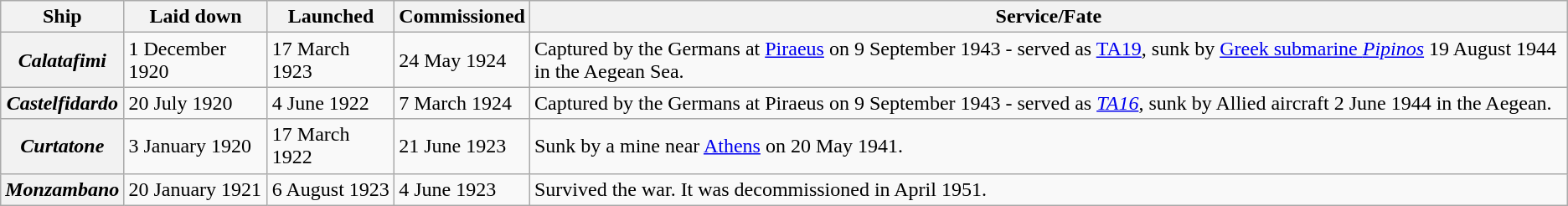<table class="wikitable plainrowheaders">
<tr>
<th scope="col">Ship</th>
<th>Laid down</th>
<th scope="col">Launched</th>
<th scope="col">Commissioned</th>
<th scope="col">Service/Fate</th>
</tr>
<tr>
<th scope="row"><em>Calatafimi</em></th>
<td>1 December 1920</td>
<td>17 March 1923</td>
<td>24 May 1924</td>
<td>Captured by the Germans at <a href='#'>Piraeus</a> on 9 September 1943 - served as <a href='#'>TA19</a>, sunk by <a href='#'>Greek submarine <em>Pipinos</em></a> 19 August 1944 in the Aegean Sea.</td>
</tr>
<tr>
<th scope="row"><em>Castelfidardo</em></th>
<td>20 July 1920</td>
<td>4 June 1922</td>
<td>7 March 1924</td>
<td>Captured by the Germans at Piraeus on 9 September 1943 - served as <em><a href='#'>TA16</a></em>, sunk by Allied aircraft 2 June 1944 in the Aegean.</td>
</tr>
<tr>
<th scope="row"><em>Curtatone</em></th>
<td>3 January 1920</td>
<td>17 March 1922</td>
<td>21 June 1923</td>
<td>Sunk by a mine near <a href='#'>Athens</a> on 20 May 1941.</td>
</tr>
<tr>
<th scope="row"><em>Monzambano</em></th>
<td>20 January 1921</td>
<td>6 August 1923</td>
<td>4 June 1923</td>
<td>Survived the war. It was decommissioned in April 1951.</td>
</tr>
</table>
